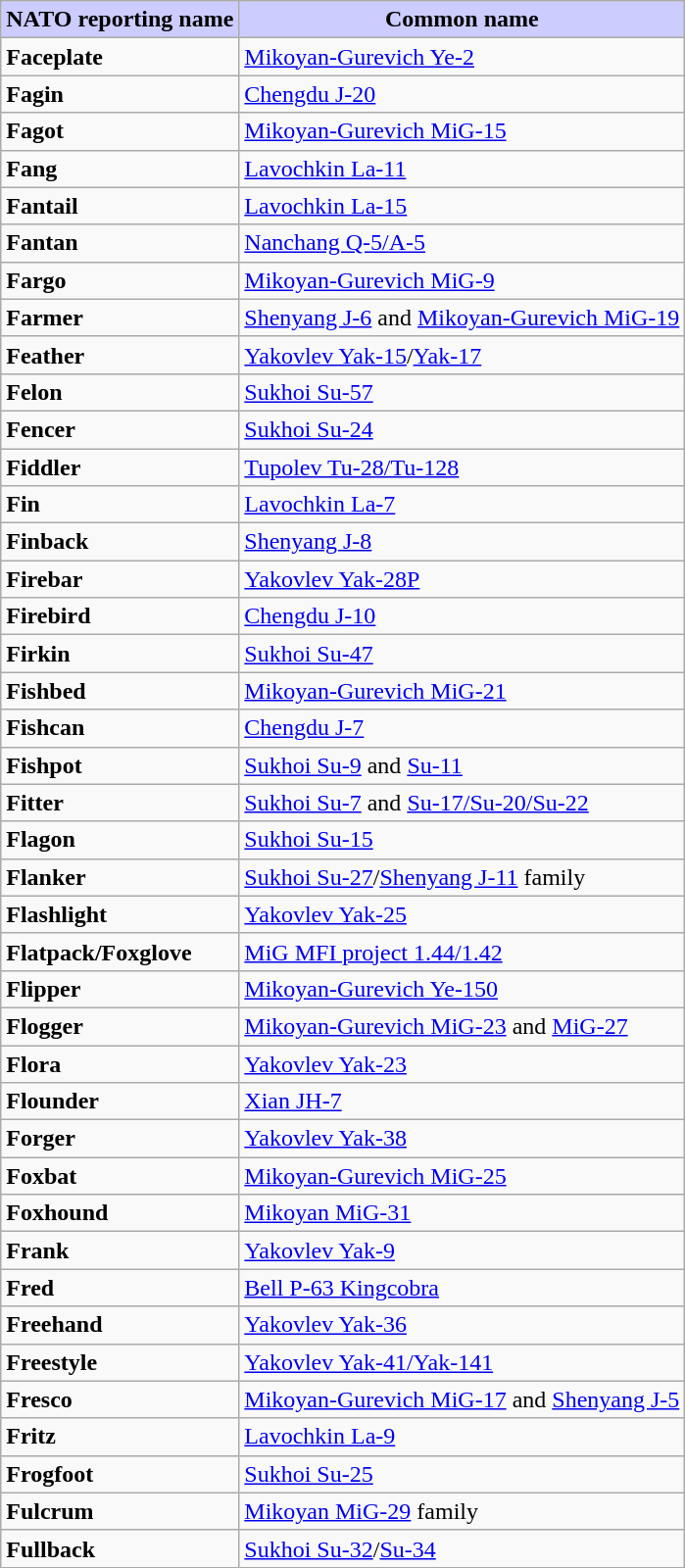<table class="wikitable sortable" border="1">
<tr>
<th style="background:#CCCCFF;">NATO reporting name</th>
<th style="background:#CCCCFF;">Common name</th>
</tr>
<tr>
<td><strong>Faceplate</strong></td>
<td><a href='#'>Mikoyan-Gurevich Ye-2</a></td>
</tr>
<tr>
<td><strong>Fagin</strong></td>
<td><a href='#'>Chengdu J-20</a></td>
</tr>
<tr>
<td><strong>Fagot</strong></td>
<td><a href='#'>Mikoyan-Gurevich MiG-15</a></td>
</tr>
<tr>
<td><strong>Fang</strong></td>
<td><a href='#'>Lavochkin La-11</a></td>
</tr>
<tr>
<td><strong>Fantail</strong></td>
<td><a href='#'>Lavochkin La-15</a></td>
</tr>
<tr>
<td><strong>Fantan</strong></td>
<td><a href='#'>Nanchang Q-5/A-5</a></td>
</tr>
<tr>
<td><strong>Fargo</strong></td>
<td><a href='#'>Mikoyan-Gurevich MiG-9</a></td>
</tr>
<tr>
<td><strong>Farmer</strong></td>
<td><a href='#'>Shenyang J-6</a> and <a href='#'>Mikoyan-Gurevich MiG-19</a></td>
</tr>
<tr>
<td><strong>Feather</strong></td>
<td><a href='#'>Yakovlev Yak-15</a>/<a href='#'>Yak-17</a></td>
</tr>
<tr>
<td><strong>Felon</strong></td>
<td><a href='#'>Sukhoi Su-57</a></td>
</tr>
<tr>
<td><strong>Fencer</strong></td>
<td><a href='#'>Sukhoi Su-24</a></td>
</tr>
<tr>
<td><strong>Fiddler</strong></td>
<td><a href='#'>Tupolev Tu-28/Tu-128</a></td>
</tr>
<tr>
<td><strong>Fin</strong></td>
<td><a href='#'>Lavochkin La-7</a></td>
</tr>
<tr>
<td><strong>Finback</strong></td>
<td><a href='#'>Shenyang J-8</a></td>
</tr>
<tr>
<td><strong>Firebar</strong></td>
<td><a href='#'>Yakovlev Yak-28P</a></td>
</tr>
<tr>
<td><strong>Firebird</strong></td>
<td><a href='#'>Chengdu J-10</a></td>
</tr>
<tr>
<td><strong>Firkin</strong></td>
<td><a href='#'>Sukhoi Su-47</a></td>
</tr>
<tr>
<td><strong>Fishbed</strong></td>
<td><a href='#'>Mikoyan-Gurevich MiG-21</a></td>
</tr>
<tr>
<td><strong>Fishcan</strong></td>
<td><a href='#'>Chengdu J-7</a></td>
</tr>
<tr>
<td><strong>Fishpot</strong></td>
<td><a href='#'>Sukhoi Su-9</a> and <a href='#'>Su-11</a></td>
</tr>
<tr>
<td><strong>Fitter</strong></td>
<td><a href='#'>Sukhoi Su-7</a> and <a href='#'>Su-17/Su-20/Su-22</a></td>
</tr>
<tr>
<td><strong>Flagon</strong></td>
<td><a href='#'>Sukhoi Su-15</a></td>
</tr>
<tr>
<td><strong>Flanker</strong></td>
<td><a href='#'>Sukhoi Su-27</a>/<a href='#'>Shenyang J-11</a> family</td>
</tr>
<tr>
<td><strong>Flashlight</strong></td>
<td><a href='#'>Yakovlev Yak-25</a></td>
</tr>
<tr>
<td><strong>Flatpack/Foxglove</strong></td>
<td><a href='#'>MiG MFI project 1.44/1.42</a></td>
</tr>
<tr>
<td><strong>Flipper</strong></td>
<td><a href='#'>Mikoyan-Gurevich Ye-150</a></td>
</tr>
<tr>
<td><strong>Flogger</strong></td>
<td><a href='#'>Mikoyan-Gurevich MiG-23</a> and <a href='#'>MiG-27</a></td>
</tr>
<tr>
<td><strong>Flora</strong></td>
<td><a href='#'>Yakovlev Yak-23</a></td>
</tr>
<tr>
<td><strong>Flounder</strong></td>
<td><a href='#'>Xian JH-7</a></td>
</tr>
<tr>
<td><strong>Forger</strong></td>
<td><a href='#'>Yakovlev Yak-38</a></td>
</tr>
<tr>
<td><strong>Foxbat</strong></td>
<td><a href='#'>Mikoyan-Gurevich MiG-25</a></td>
</tr>
<tr>
<td><strong>Foxhound</strong></td>
<td><a href='#'>Mikoyan MiG-31</a></td>
</tr>
<tr>
<td><strong>Frank</strong></td>
<td><a href='#'>Yakovlev Yak-9</a></td>
</tr>
<tr>
<td><strong>Fred</strong></td>
<td><a href='#'>Bell P-63 Kingcobra</a></td>
</tr>
<tr>
<td><strong>Freehand</strong></td>
<td><a href='#'>Yakovlev Yak-36</a></td>
</tr>
<tr>
<td><strong>Freestyle</strong></td>
<td><a href='#'>Yakovlev Yak-41/Yak-141</a></td>
</tr>
<tr>
<td><strong>Fresco</strong></td>
<td><a href='#'>Mikoyan-Gurevich MiG-17</a> and <a href='#'>Shenyang J-5</a></td>
</tr>
<tr>
<td><strong>Fritz</strong></td>
<td><a href='#'>Lavochkin La-9</a></td>
</tr>
<tr>
<td><strong>Frogfoot</strong></td>
<td><a href='#'>Sukhoi Su-25</a></td>
</tr>
<tr>
<td><strong>Fulcrum</strong></td>
<td><a href='#'>Mikoyan MiG-29</a> family</td>
</tr>
<tr>
<td><strong>Fullback</strong></td>
<td><a href='#'>Sukhoi Su-32</a>/<a href='#'>Su-34</a></td>
</tr>
</table>
